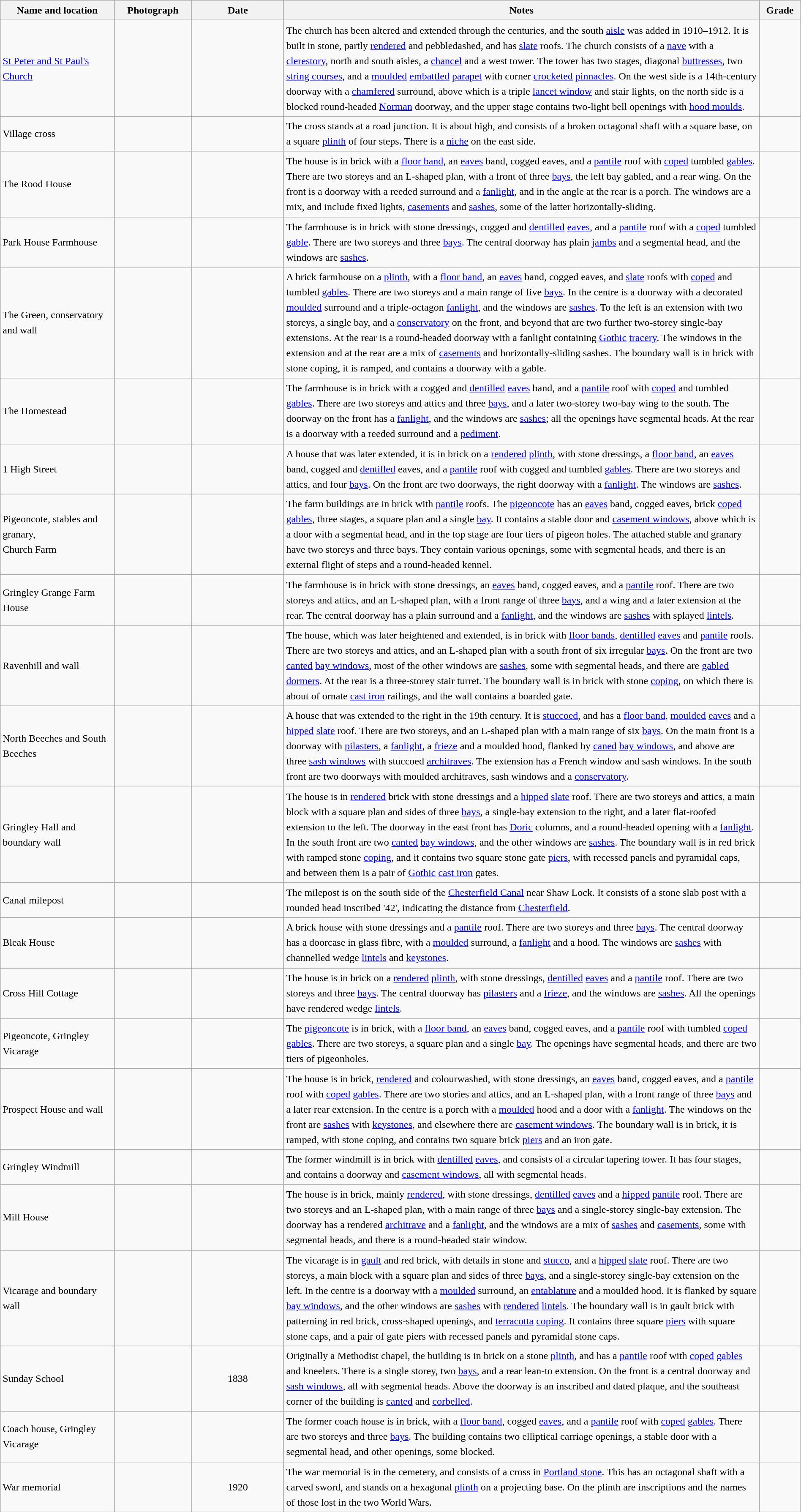<table class="wikitable sortable plainrowheaders" style="width:100%; border:0px; text-align:left; line-height:150%">
<tr>
<th scope="col"  style="width:150px">Name and location</th>
<th scope="col"  style="width:100px" class="unsortable">Photograph</th>
<th scope="col"  style="width:120px">Date</th>
<th scope="col"  style="width:650px" class="unsortable">Notes</th>
<th scope="col"  style="width:50px">Grade</th>
</tr>
<tr>
<td><a href='#'>St Peter and St Paul's Church</a><br><small></small></td>
<td></td>
<td align="center"></td>
<td>The church has been altered and extended through the centuries, and the south <a href='#'>aisle</a> was added in 1910–1912.  It is built in stone, partly <a href='#'>rendered</a> and pebbledashed, and has <a href='#'>slate</a> roofs.  The church consists of a <a href='#'>nave</a> with a <a href='#'>clerestory</a>, north and south aisles, a <a href='#'>chancel</a> and a west tower.  The tower has two stages, diagonal <a href='#'>buttresses</a>, two <a href='#'>string courses</a>, and a <a href='#'>moulded</a> <a href='#'>embattled</a> <a href='#'>parapet</a> with corner <a href='#'>crocketed</a> <a href='#'>pinnacles</a>.  On the west side is a 14th-century doorway with a <a href='#'>chamfered</a> surround, above which is a triple <a href='#'>lancet window</a> and stair lights, on the north side is a blocked round-headed <a href='#'>Norman</a> doorway, and the upper stage contains two-light bell openings with <a href='#'>hood moulds</a>.</td>
<td align="center" ></td>
</tr>
<tr>
<td>Village cross<br><small></small></td>
<td></td>
<td align="center"></td>
<td>The cross stands at a road junction.  It is about  high, and consists of a broken octagonal shaft with a square base, on a square <a href='#'>plinth</a> of four steps.  There is a <a href='#'>niche</a> on the east side.</td>
<td align="center" ></td>
</tr>
<tr>
<td>The Rood House<br><small></small></td>
<td></td>
<td align="center"></td>
<td>The house is in brick with a <a href='#'>floor band</a>, an <a href='#'>eaves</a> band, cogged eaves, and a <a href='#'>pantile</a> roof with <a href='#'>coped</a> tumbled <a href='#'>gables</a>.   There are two storeys and an L-shaped plan, with a front of three <a href='#'>bays</a>, the left bay gabled, and a rear wing.  On the front is a doorway with a reeded surround and a <a href='#'>fanlight</a>, and in the angle at the rear is a porch.  The windows are a mix, and include fixed lights, <a href='#'>casements</a> and <a href='#'>sashes</a>, some of the latter horizontally-sliding.</td>
<td align="center" ></td>
</tr>
<tr>
<td>Park House Farmhouse<br><small></small></td>
<td></td>
<td align="center"></td>
<td>The farmhouse is in brick with stone dressings, cogged and <a href='#'>dentilled</a> <a href='#'>eaves</a>, and a <a href='#'>pantile</a> roof with a <a href='#'>coped</a> tumbled <a href='#'>gable</a>. There are two storeys and three <a href='#'>bays</a>.  The central doorway has plain <a href='#'>jambs</a> and a segmental head, and the windows are <a href='#'>sashes</a>.</td>
<td align="center" ></td>
</tr>
<tr>
<td>The Green, conservatory and wall<br><small></small></td>
<td></td>
<td align="center"></td>
<td>A brick farmhouse on a <a href='#'>plinth</a>, with a <a href='#'>floor band</a>, an <a href='#'>eaves</a> band, cogged eaves, and <a href='#'>slate</a> roofs with <a href='#'>coped</a> and tumbled <a href='#'>gables</a>.  There are two storeys and a main range of five <a href='#'>bays</a>.  In the centre is a doorway with a decorated <a href='#'>moulded</a> surround and a triple-octagon <a href='#'>fanlight</a>, and the windows are <a href='#'>sashes</a>.  To the left is an extension with two storeys, a single bay, and a <a href='#'>conservatory</a> on the front, and beyond that are two further two-storey single-bay extensions.  At the rear is a round-headed doorway with a fanlight containing <a href='#'>Gothic</a> <a href='#'>tracery</a>.  The windows in the extension and at the rear are a mix of <a href='#'>casements</a> and horizontally-sliding sashes.  The boundary wall is in brick with stone coping, it is ramped, and contains a doorway with a gable.</td>
<td align="center" ></td>
</tr>
<tr>
<td>The Homestead<br><small></small></td>
<td></td>
<td align="center"></td>
<td>The farmhouse is in brick with a cogged and <a href='#'>dentilled</a> <a href='#'>eaves</a> band, and a <a href='#'>pantile</a> roof with <a href='#'>coped</a> and tumbled <a href='#'>gables</a>.  There are two storeys and attics and three <a href='#'>bays</a>, and a later two-storey two-bay wing to the south.  The doorway on the front has a <a href='#'>fanlight</a>, and the windows are <a href='#'>sashes</a>; all the openings have segmental heads.  At the rear is a doorway with a reeded surround and a <a href='#'>pediment</a>.</td>
<td align="center" ></td>
</tr>
<tr>
<td>1 High Street<br><small></small></td>
<td></td>
<td align="center"></td>
<td>A house that was later extended, it is in brick on a <a href='#'>rendered</a> <a href='#'>plinth</a>, with stone dressings, a <a href='#'>floor band</a>, an <a href='#'>eaves</a> band, cogged and <a href='#'>dentilled</a> eaves, and a <a href='#'>pantile</a> roof with cogged and tumbled <a href='#'>gables</a>.  There are two storeys and attics, and four <a href='#'>bays</a>.   On the front are two doorways, the right doorway with a <a href='#'>fanlight</a>.  The windows are <a href='#'>sashes</a>.</td>
<td align="center" ></td>
</tr>
<tr>
<td>Pigeoncote, stables and granary,<br>Church Farm<br><small></small></td>
<td></td>
<td align="center"></td>
<td>The farm buildings are in brick with <a href='#'>pantile</a> roofs.  The <a href='#'>pigeoncote</a> has an <a href='#'>eaves</a> band, cogged eaves, brick <a href='#'>coped</a> <a href='#'>gables</a>, three stages, a square plan and a single <a href='#'>bay</a>.  It contains a stable door and <a href='#'>casement windows</a>, above which is a door with a segmental head, and in the top stage are four tiers of pigeon holes.  The attached stable and granary have two storeys and three bays.  They contain various openings, some with segmental heads, and there is an external flight of steps and a round-headed kennel.</td>
<td align="center" ></td>
</tr>
<tr>
<td>Gringley Grange Farm House<br><small></small></td>
<td></td>
<td align="center"></td>
<td>The farmhouse is in brick with stone dressings, an <a href='#'>eaves</a> band, cogged eaves, and a <a href='#'>pantile</a> roof.  There are two storeys and attics, and an L-shaped plan, with a front range of three <a href='#'>bays</a>, and a wing and a later extension at the rear.  The central doorway has a plain surround and a <a href='#'>fanlight</a>, and the windows are <a href='#'>sashes</a> with splayed <a href='#'>lintels</a>.</td>
<td align="center" ></td>
</tr>
<tr>
<td>Ravenhill and wall<br><small></small></td>
<td></td>
<td align="center"></td>
<td>The house, which was later heightened and extended, is in brick with <a href='#'>floor bands</a>, <a href='#'>dentilled</a> <a href='#'>eaves</a> and <a href='#'>pantile</a> roofs.  There are two storeys and attics, and an L-shaped plan with a south front of six irregular <a href='#'>bays</a>.  On the front are two <a href='#'>canted</a> <a href='#'>bay windows</a>, most of the other windows are <a href='#'>sashes</a>, some with segmental heads, and there are <a href='#'>gabled</a> <a href='#'>dormers</a>.  At the rear is a three-storey stair turret.  The boundary wall is in brick with stone <a href='#'>coping</a>, on which there is about  of ornate <a href='#'>cast iron</a> railings, and the wall contains a boarded gate.</td>
<td align="center" ></td>
</tr>
<tr>
<td>North Beeches and South Beeches<br><small></small></td>
<td></td>
<td align="center"></td>
<td>A house that was extended to the right in the 19th century.  It is <a href='#'>stuccoed</a>, and has a <a href='#'>floor band</a>, <a href='#'>moulded</a> <a href='#'>eaves</a> and a <a href='#'>hipped</a> <a href='#'>slate</a> roof.  There are two storeys, and an L-shaped plan with a main range of six <a href='#'>bays</a>.  On the main front is a doorway with <a href='#'>pilasters</a>, a <a href='#'>fanlight</a>, a <a href='#'>frieze</a> and a moulded hood, flanked by <a href='#'>caned</a> <a href='#'>bay windows</a>, and above are three <a href='#'>sash windows</a> with stuccoed <a href='#'>architraves</a>.  The extension has a French window and sash windows.  In the south front are two doorways with moulded architraves, sash windows and a <a href='#'>conservatory</a>.</td>
<td align="center" ></td>
</tr>
<tr>
<td>Gringley Hall and boundary wall<br><small></small></td>
<td></td>
<td align="center"></td>
<td>The house is in <a href='#'>rendered</a> brick with stone dressings and a <a href='#'>hipped</a> <a href='#'>slate</a> roof.  There are two storeys and attics, a main block with a square plan and sides of three <a href='#'>bays</a>, a single-bay extension to the right, and a later flat-roofed extension to the left.  The doorway in the east front has <a href='#'>Doric</a> columns, and a round-headed opening with a <a href='#'>fanlight</a>.  In the south front are two <a href='#'>canted</a> <a href='#'>bay windows</a>, and the other windows are <a href='#'>sashes</a>.  The boundary wall is in red brick with ramped stone <a href='#'>coping</a>, and it contains two square stone gate <a href='#'>piers</a>, with recessed panels and pyramidal caps, and between them is a pair of <a href='#'>Gothic</a> <a href='#'>cast iron</a> gates.</td>
<td align="center" ></td>
</tr>
<tr>
<td>Canal milepost<br><small></small></td>
<td></td>
<td align="center"></td>
<td>The milepost is on the south side of the <a href='#'>Chesterfield Canal</a> near Shaw Lock.  It consists of a stone slab post with a rounded head inscribed '42', indicating the distance from <a href='#'>Chesterfield</a>.</td>
<td align="center" ></td>
</tr>
<tr>
<td>Bleak House<br><small></small></td>
<td></td>
<td align="center"></td>
<td>A brick house with stone dressings and a <a href='#'>pantile</a> roof.  There are two storeys and three <a href='#'>bays</a>.  The central doorway has a doorcase in glass fibre, with a <a href='#'>moulded</a> surround, a <a href='#'>fanlight</a> and a hood.  The windows are <a href='#'>sashes</a> with channelled wedge <a href='#'>lintels</a> and <a href='#'>keystones</a>.</td>
<td align="center" ></td>
</tr>
<tr>
<td>Cross Hill Cottage<br><small></small></td>
<td></td>
<td align="center"></td>
<td>The house is in brick on a <a href='#'>rendered</a> <a href='#'>plinth</a>, with stone dressings, <a href='#'>dentilled</a> <a href='#'>eaves</a> and a <a href='#'>pantile</a> roof.   There are two storeys and three <a href='#'>bays</a>.  The central doorway has <a href='#'>pilasters</a> and a <a href='#'>frieze</a>, and the windows are <a href='#'>sashes</a>.  All the openings have rendered wedge <a href='#'>lintels</a>.</td>
<td align="center" ></td>
</tr>
<tr>
<td>Pigeoncote, Gringley Vicarage<br><small></small></td>
<td></td>
<td align="center"></td>
<td>The <a href='#'>pigeoncote</a> is in brick, with a <a href='#'>floor band</a>, an <a href='#'>eaves</a> band, cogged eaves, and a <a href='#'>pantile</a> roof with tumbled <a href='#'>coped</a> <a href='#'>gables</a>.  There are two storeys, a square plan and a single <a href='#'>bay</a>.  The openings have segmental heads, and there are two tiers of pigeonholes.</td>
<td align="center" ></td>
</tr>
<tr>
<td>Prospect House and wall<br><small></small></td>
<td></td>
<td align="center"></td>
<td>The house is in brick, <a href='#'>rendered</a> and colourwashed, with stone dressings, an <a href='#'>eaves</a> band, cogged eaves, and a <a href='#'>pantile</a> roof with <a href='#'>coped</a> <a href='#'>gables</a>.  There are two stories and attics, and an L-shaped plan, with a front range of three <a href='#'>bays</a> and a later rear extension.  In the centre is a porch with a <a href='#'>moulded</a> hood and a door with a <a href='#'>fanlight</a>.  The windows on the front are <a href='#'>sashes</a> with <a href='#'>keystones</a>, and elsewhere there are <a href='#'>casement windows</a>.  The boundary wall is in brick, it is ramped, with stone coping, and contains two square brick <a href='#'>piers</a> and an iron gate.</td>
<td align="center" ></td>
</tr>
<tr>
<td>Gringley Windmill<br><small></small></td>
<td></td>
<td align="center"></td>
<td>The former windmill is in brick with <a href='#'>dentilled</a> <a href='#'>eaves</a>, and consists of a circular tapering tower.  It has four stages, and contains a doorway and <a href='#'>casement windows</a>, all with segmental heads.</td>
<td align="center" ></td>
</tr>
<tr>
<td>Mill House<br><small></small></td>
<td></td>
<td align="center"></td>
<td>The house is in brick, mainly <a href='#'>rendered</a>, with stone dressings, <a href='#'>dentilled</a> <a href='#'>eaves</a> and a <a href='#'>hipped</a> <a href='#'>pantile</a> roof.  There are two storeys and an L-shaped plan, with a main range of three <a href='#'>bays</a> and a single-storey single-bay extension.  The doorway has a rendered <a href='#'>architrave</a> and a <a href='#'>fanlight</a>, and the windows are a mix of <a href='#'>sashes</a> and <a href='#'>casements</a>, some with segmental heads, and there is a round-headed stair window.</td>
<td align="center" ></td>
</tr>
<tr>
<td>Vicarage and boundary wall<br><small></small></td>
<td></td>
<td align="center"></td>
<td>The vicarage is in <a href='#'>gault</a> and red brick, with details in stone and <a href='#'>stucco</a>, and a <a href='#'>hipped</a> <a href='#'>slate</a> roof.  There are two storeys, a main block with a square plan and sides of three <a href='#'>bays</a>, and a single-storey single-bay extension on the left.  In the centre is a doorway with a <a href='#'>moulded</a> surround, an <a href='#'>entablature</a> and a moulded hood.  It is flanked by square <a href='#'>bay windows</a>, and the other windows are <a href='#'>sashes</a> with <a href='#'>rendered</a> <a href='#'>lintels</a>.  The boundary wall is in gault brick with patterning in red brick, cross-shaped openings, and <a href='#'>terracotta</a> <a href='#'>coping</a>.  It contains three square <a href='#'>piers</a> with square stone caps, and a pair of gate piers with recessed panels and pyramidal stone caps.</td>
<td align="center" ></td>
</tr>
<tr>
<td>Sunday School<br><small></small></td>
<td></td>
<td align="center">1838</td>
<td>Originally a Methodist chapel, the building is in brick on a stone <a href='#'>plinth</a>, and has a <a href='#'>pantile</a> roof with <a href='#'>coped</a> <a href='#'>gables</a> and kneelers.  There is a single storey, two <a href='#'>bays</a>, and a rear lean-to extension.  On the front is a central doorway and <a href='#'>sash windows</a>, all with segmental heads.  Above the doorway is an inscribed and dated plaque, and the southeast corner of the building is <a href='#'>canted</a> and <a href='#'>corbelled</a>.</td>
<td align="center" ></td>
</tr>
<tr>
<td>Coach house, Gringley Vicarage<br><small></small></td>
<td></td>
<td align="center"></td>
<td>The former coach house is in brick, with a <a href='#'>floor band</a>, cogged <a href='#'>eaves</a>, and a <a href='#'>pantile</a> roof with <a href='#'>coped</a> <a href='#'>gables</a>.  There are two storeys and three <a href='#'>bays</a>.  The building contains two elliptical carriage openings, a stable door with a segmental head, and other openings, some blocked.</td>
<td align="center" ></td>
</tr>
<tr>
<td>War memorial<br><small></small></td>
<td></td>
<td align="center">1920</td>
<td>The war memorial is in the cemetery, and consists of a cross in <a href='#'>Portland stone</a>.  This has an octagonal shaft with a carved sword, and stands on a hexagonal <a href='#'>plinth</a> on a projecting base.  On the plinth are inscriptions and the names of those lost in the two World Wars.</td>
<td align="center" ></td>
</tr>
<tr>
</tr>
</table>
